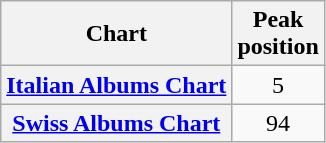<table class="wikitable sortable plainrowheaders" style="text-align:center;">
<tr>
<th>Chart</th>
<th>Peak<br>position</th>
</tr>
<tr>
<th scope="row"><a href='#'>Italian Albums Chart</a></th>
<td>5</td>
</tr>
<tr>
<th scope="row"><a href='#'>Swiss Albums Chart</a></th>
<td>94</td>
</tr>
</table>
